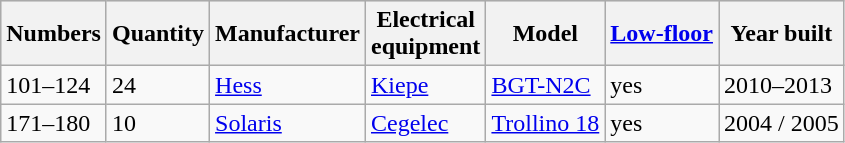<table class="wikitable sortable">
<tr style="background:#E0E0E0;">
<th>Numbers</th>
<th>Quantity</th>
<th>Manufacturer</th>
<th>Electrical<br>equipment</th>
<th>Model</th>
<th><a href='#'>Low-floor</a></th>
<th>Year built</th>
</tr>
<tr>
<td>101–124</td>
<td>24</td>
<td><a href='#'>Hess</a></td>
<td><a href='#'>Kiepe</a></td>
<td><a href='#'>BGT-N2C</a></td>
<td>yes</td>
<td>2010–2013</td>
</tr>
<tr>
<td>171–180</td>
<td>10</td>
<td><a href='#'>Solaris</a></td>
<td><a href='#'>Cegelec</a></td>
<td><a href='#'>Trollino 18</a></td>
<td>yes</td>
<td>2004 / 2005</td>
</tr>
</table>
